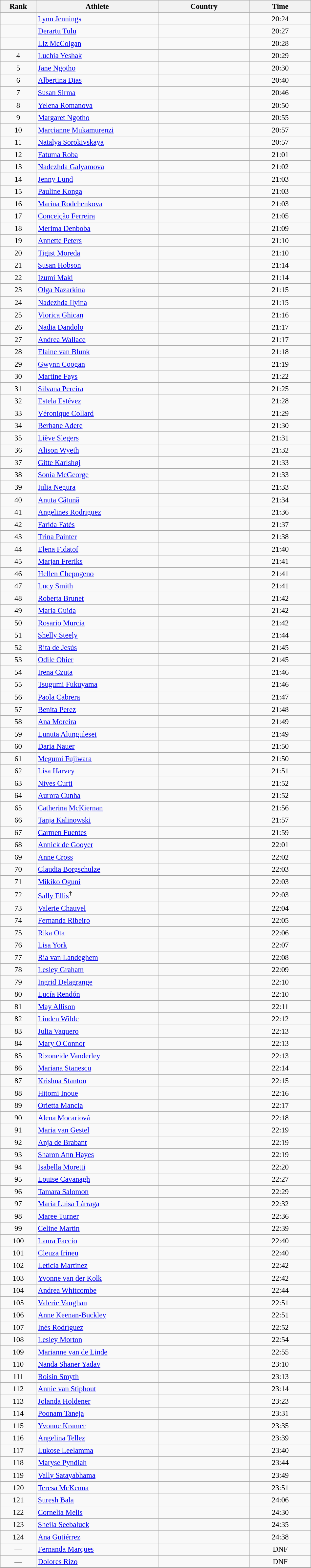<table class="wikitable sortable" style=" text-align:center; font-size:95%;" width="50%">
<tr>
<th width=5%>Rank</th>
<th width=20%>Athlete</th>
<th width=15%>Country</th>
<th width=10%>Time</th>
</tr>
<tr>
<td align=center></td>
<td align=left><a href='#'>Lynn Jennings</a></td>
<td align=left></td>
<td>20:24</td>
</tr>
<tr>
<td align=center></td>
<td align=left><a href='#'>Derartu Tulu</a></td>
<td align=left></td>
<td>20:27</td>
</tr>
<tr>
<td align=center></td>
<td align=left><a href='#'>Liz McColgan</a></td>
<td align=left></td>
<td>20:28</td>
</tr>
<tr>
<td align=center>4</td>
<td align=left><a href='#'>Luchia Yeshak</a></td>
<td align=left></td>
<td>20:29</td>
</tr>
<tr>
<td align=center>5</td>
<td align=left><a href='#'>Jane Ngotho</a></td>
<td align=left></td>
<td>20:30</td>
</tr>
<tr>
<td align=center>6</td>
<td align=left><a href='#'>Albertina Dias</a></td>
<td align=left></td>
<td>20:40</td>
</tr>
<tr>
<td align=center>7</td>
<td align=left><a href='#'>Susan Sirma</a></td>
<td align=left></td>
<td>20:46</td>
</tr>
<tr>
<td align=center>8</td>
<td align=left><a href='#'>Yelena Romanova</a></td>
<td align=left></td>
<td>20:50</td>
</tr>
<tr>
<td align=center>9</td>
<td align=left><a href='#'>Margaret Ngotho</a></td>
<td align=left></td>
<td>20:55</td>
</tr>
<tr>
<td align=center>10</td>
<td align=left><a href='#'>Marcianne Mukamurenzi</a></td>
<td align=left></td>
<td>20:57</td>
</tr>
<tr>
<td align=center>11</td>
<td align=left><a href='#'>Natalya Sorokivskaya</a></td>
<td align=left></td>
<td>20:57</td>
</tr>
<tr>
<td align=center>12</td>
<td align=left><a href='#'>Fatuma Roba</a></td>
<td align=left></td>
<td>21:01</td>
</tr>
<tr>
<td align=center>13</td>
<td align=left><a href='#'>Nadezhda Galyamova</a></td>
<td align=left></td>
<td>21:02</td>
</tr>
<tr>
<td align=center>14</td>
<td align=left><a href='#'>Jenny Lund</a></td>
<td align=left></td>
<td>21:03</td>
</tr>
<tr>
<td align=center>15</td>
<td align=left><a href='#'>Pauline Konga</a></td>
<td align=left></td>
<td>21:03</td>
</tr>
<tr>
<td align=center>16</td>
<td align=left><a href='#'>Marina Rodchenkova</a></td>
<td align=left></td>
<td>21:03</td>
</tr>
<tr>
<td align=center>17</td>
<td align=left><a href='#'>Conceição Ferreira</a></td>
<td align=left></td>
<td>21:05</td>
</tr>
<tr>
<td align=center>18</td>
<td align=left><a href='#'>Merima Denboba</a></td>
<td align=left></td>
<td>21:09</td>
</tr>
<tr>
<td align=center>19</td>
<td align=left><a href='#'>Annette Peters</a></td>
<td align=left></td>
<td>21:10</td>
</tr>
<tr>
<td align=center>20</td>
<td align=left><a href='#'>Tigist Moreda</a></td>
<td align=left></td>
<td>21:10</td>
</tr>
<tr>
<td align=center>21</td>
<td align=left><a href='#'>Susan Hobson</a></td>
<td align=left></td>
<td>21:14</td>
</tr>
<tr>
<td align=center>22</td>
<td align=left><a href='#'>Izumi Maki</a></td>
<td align=left></td>
<td>21:14</td>
</tr>
<tr>
<td align=center>23</td>
<td align=left><a href='#'>Olga Nazarkina</a></td>
<td align=left></td>
<td>21:15</td>
</tr>
<tr>
<td align=center>24</td>
<td align=left><a href='#'>Nadezhda Ilyina</a></td>
<td align=left></td>
<td>21:15</td>
</tr>
<tr>
<td align=center>25</td>
<td align=left><a href='#'>Viorica Ghican</a></td>
<td align=left></td>
<td>21:16</td>
</tr>
<tr>
<td align=center>26</td>
<td align=left><a href='#'>Nadia Dandolo</a></td>
<td align=left></td>
<td>21:17</td>
</tr>
<tr>
<td align=center>27</td>
<td align=left><a href='#'>Andrea Wallace</a></td>
<td align=left></td>
<td>21:17</td>
</tr>
<tr>
<td align=center>28</td>
<td align=left><a href='#'>Elaine van Blunk</a></td>
<td align=left></td>
<td>21:18</td>
</tr>
<tr>
<td align=center>29</td>
<td align=left><a href='#'>Gwynn Coogan</a></td>
<td align=left></td>
<td>21:19</td>
</tr>
<tr>
<td align=center>30</td>
<td align=left><a href='#'>Martine Fays</a></td>
<td align=left></td>
<td>21:22</td>
</tr>
<tr>
<td align=center>31</td>
<td align=left><a href='#'>Silvana Pereira</a></td>
<td align=left></td>
<td>21:25</td>
</tr>
<tr>
<td align=center>32</td>
<td align=left><a href='#'>Estela Estévez</a></td>
<td align=left></td>
<td>21:28</td>
</tr>
<tr>
<td align=center>33</td>
<td align=left><a href='#'>Véronique Collard</a></td>
<td align=left></td>
<td>21:29</td>
</tr>
<tr>
<td align=center>34</td>
<td align=left><a href='#'>Berhane Adere</a></td>
<td align=left></td>
<td>21:30</td>
</tr>
<tr>
<td align=center>35</td>
<td align=left><a href='#'>Liève Slegers</a></td>
<td align=left></td>
<td>21:31</td>
</tr>
<tr>
<td align=center>36</td>
<td align=left><a href='#'>Alison Wyeth</a></td>
<td align=left></td>
<td>21:32</td>
</tr>
<tr>
<td align=center>37</td>
<td align=left><a href='#'>Gitte Karlshøj</a></td>
<td align=left></td>
<td>21:33</td>
</tr>
<tr>
<td align=center>38</td>
<td align=left><a href='#'>Sonia McGeorge</a></td>
<td align=left></td>
<td>21:33</td>
</tr>
<tr>
<td align=center>39</td>
<td align=left><a href='#'>Iulia Negura</a></td>
<td align=left></td>
<td>21:33</td>
</tr>
<tr>
<td align=center>40</td>
<td align=left><a href='#'>Anuța Cătună</a></td>
<td align=left></td>
<td>21:34</td>
</tr>
<tr>
<td align=center>41</td>
<td align=left><a href='#'>Angelines Rodriguez</a></td>
<td align=left></td>
<td>21:36</td>
</tr>
<tr>
<td align=center>42</td>
<td align=left><a href='#'>Farida Fatès</a></td>
<td align=left></td>
<td>21:37</td>
</tr>
<tr>
<td align=center>43</td>
<td align=left><a href='#'>Trina Painter</a></td>
<td align=left></td>
<td>21:38</td>
</tr>
<tr>
<td align=center>44</td>
<td align=left><a href='#'>Elena Fidatof</a></td>
<td align=left></td>
<td>21:40</td>
</tr>
<tr>
<td align=center>45</td>
<td align=left><a href='#'>Marjan Freriks</a></td>
<td align=left></td>
<td>21:41</td>
</tr>
<tr>
<td align=center>46</td>
<td align=left><a href='#'>Hellen Chepngeno</a></td>
<td align=left></td>
<td>21:41</td>
</tr>
<tr>
<td align=center>47</td>
<td align=left><a href='#'>Lucy Smith</a></td>
<td align=left></td>
<td>21:41</td>
</tr>
<tr>
<td align=center>48</td>
<td align=left><a href='#'>Roberta Brunet</a></td>
<td align=left></td>
<td>21:42</td>
</tr>
<tr>
<td align=center>49</td>
<td align=left><a href='#'>Maria Guida</a></td>
<td align=left></td>
<td>21:42</td>
</tr>
<tr>
<td align=center>50</td>
<td align=left><a href='#'>Rosario Murcia</a></td>
<td align=left></td>
<td>21:42</td>
</tr>
<tr>
<td align=center>51</td>
<td align=left><a href='#'>Shelly Steely</a></td>
<td align=left></td>
<td>21:44</td>
</tr>
<tr>
<td align=center>52</td>
<td align=left><a href='#'>Rita de Jesús</a></td>
<td align=left></td>
<td>21:45</td>
</tr>
<tr>
<td align=center>53</td>
<td align=left><a href='#'>Odile Ohier</a></td>
<td align=left></td>
<td>21:45</td>
</tr>
<tr>
<td align=center>54</td>
<td align=left><a href='#'>Irena Czuta</a></td>
<td align=left></td>
<td>21:46</td>
</tr>
<tr>
<td align=center>55</td>
<td align=left><a href='#'>Tsugumi Fukuyama</a></td>
<td align=left></td>
<td>21:46</td>
</tr>
<tr>
<td align=center>56</td>
<td align=left><a href='#'>Paola Cabrera</a></td>
<td align=left></td>
<td>21:47</td>
</tr>
<tr>
<td align=center>57</td>
<td align=left><a href='#'>Benita Perez</a></td>
<td align=left></td>
<td>21:48</td>
</tr>
<tr>
<td align=center>58</td>
<td align=left><a href='#'>Ana Moreira</a></td>
<td align=left></td>
<td>21:49</td>
</tr>
<tr>
<td align=center>59</td>
<td align=left><a href='#'>Lunuta Alungulesei</a></td>
<td align=left></td>
<td>21:49</td>
</tr>
<tr>
<td align=center>60</td>
<td align=left><a href='#'>Daria Nauer</a></td>
<td align=left></td>
<td>21:50</td>
</tr>
<tr>
<td align=center>61</td>
<td align=left><a href='#'>Megumi Fujiwara</a></td>
<td align=left></td>
<td>21:50</td>
</tr>
<tr>
<td align=center>62</td>
<td align=left><a href='#'>Lisa Harvey</a></td>
<td align=left></td>
<td>21:51</td>
</tr>
<tr>
<td align=center>63</td>
<td align=left><a href='#'>Nives Curti</a></td>
<td align=left></td>
<td>21:52</td>
</tr>
<tr>
<td align=center>64</td>
<td align=left><a href='#'>Aurora Cunha</a></td>
<td align=left></td>
<td>21:52</td>
</tr>
<tr>
<td align=center>65</td>
<td align=left><a href='#'>Catherina McKiernan</a></td>
<td align=left></td>
<td>21:56</td>
</tr>
<tr>
<td align=center>66</td>
<td align=left><a href='#'>Tanja Kalinowski</a></td>
<td align=left></td>
<td>21:57</td>
</tr>
<tr>
<td align=center>67</td>
<td align=left><a href='#'>Carmen Fuentes</a></td>
<td align=left></td>
<td>21:59</td>
</tr>
<tr>
<td align=center>68</td>
<td align=left><a href='#'>Annick de Gooyer</a></td>
<td align=left></td>
<td>22:01</td>
</tr>
<tr>
<td align=center>69</td>
<td align=left><a href='#'>Anne Cross</a></td>
<td align=left></td>
<td>22:02</td>
</tr>
<tr>
<td align=center>70</td>
<td align=left><a href='#'>Claudia Borgschulze</a></td>
<td align=left></td>
<td>22:03</td>
</tr>
<tr>
<td align=center>71</td>
<td align=left><a href='#'>Mikiko Oguni</a></td>
<td align=left></td>
<td>22:03</td>
</tr>
<tr>
<td align=center>72</td>
<td align=left><a href='#'>Sally Ellis</a><sup>†</sup></td>
<td align=left></td>
<td>22:03</td>
</tr>
<tr>
<td align=center>73</td>
<td align=left><a href='#'>Valerie Chauvel</a></td>
<td align=left></td>
<td>22:04</td>
</tr>
<tr>
<td align=center>74</td>
<td align=left><a href='#'>Fernanda Ribeiro</a></td>
<td align=left></td>
<td>22:05</td>
</tr>
<tr>
<td align=center>75</td>
<td align=left><a href='#'>Rika Ota</a></td>
<td align=left></td>
<td>22:06</td>
</tr>
<tr>
<td align=center>76</td>
<td align=left><a href='#'>Lisa York</a></td>
<td align=left></td>
<td>22:07</td>
</tr>
<tr>
<td align=center>77</td>
<td align=left><a href='#'>Ria van Landeghem</a></td>
<td align=left></td>
<td>22:08</td>
</tr>
<tr>
<td align=center>78</td>
<td align=left><a href='#'>Lesley Graham</a></td>
<td align=left></td>
<td>22:09</td>
</tr>
<tr>
<td align=center>79</td>
<td align=left><a href='#'>Ingrid Delagrange</a></td>
<td align=left></td>
<td>22:10</td>
</tr>
<tr>
<td align=center>80</td>
<td align=left><a href='#'>Lucía Rendón</a></td>
<td align=left></td>
<td>22:10</td>
</tr>
<tr>
<td align=center>81</td>
<td align=left><a href='#'>May Allison</a></td>
<td align=left></td>
<td>22:11</td>
</tr>
<tr>
<td align=center>82</td>
<td align=left><a href='#'>Linden Wilde</a></td>
<td align=left></td>
<td>22:12</td>
</tr>
<tr>
<td align=center>83</td>
<td align=left><a href='#'>Julia Vaquero</a></td>
<td align=left></td>
<td>22:13</td>
</tr>
<tr>
<td align=center>84</td>
<td align=left><a href='#'>Mary O'Connor</a></td>
<td align=left></td>
<td>22:13</td>
</tr>
<tr>
<td align=center>85</td>
<td align=left><a href='#'>Rizoneide Vanderley</a></td>
<td align=left></td>
<td>22:13</td>
</tr>
<tr>
<td align=center>86</td>
<td align=left><a href='#'>Mariana Stanescu</a></td>
<td align=left></td>
<td>22:14</td>
</tr>
<tr>
<td align=center>87</td>
<td align=left><a href='#'>Krishna Stanton</a></td>
<td align=left></td>
<td>22:15</td>
</tr>
<tr>
<td align=center>88</td>
<td align=left><a href='#'>Hitomi Inoue</a></td>
<td align=left></td>
<td>22:16</td>
</tr>
<tr>
<td align=center>89</td>
<td align=left><a href='#'>Orietta Mancia</a></td>
<td align=left></td>
<td>22:17</td>
</tr>
<tr>
<td align=center>90</td>
<td align=left><a href='#'>Alena Mocariová</a></td>
<td align=left></td>
<td>22:18</td>
</tr>
<tr>
<td align=center>91</td>
<td align=left><a href='#'>Maria van Gestel</a></td>
<td align=left></td>
<td>22:19</td>
</tr>
<tr>
<td align=center>92</td>
<td align=left><a href='#'>Anja de Brabant</a></td>
<td align=left></td>
<td>22:19</td>
</tr>
<tr>
<td align=center>93</td>
<td align=left><a href='#'>Sharon Ann Hayes</a></td>
<td align=left></td>
<td>22:19</td>
</tr>
<tr>
<td align=center>94</td>
<td align=left><a href='#'>Isabella Moretti</a></td>
<td align=left></td>
<td>22:20</td>
</tr>
<tr>
<td align=center>95</td>
<td align=left><a href='#'>Louise Cavanagh</a></td>
<td align=left></td>
<td>22:27</td>
</tr>
<tr>
<td align=center>96</td>
<td align=left><a href='#'>Tamara Salomon</a></td>
<td align=left></td>
<td>22:29</td>
</tr>
<tr>
<td align=center>97</td>
<td align=left><a href='#'>Maria Luisa Lárraga</a></td>
<td align=left></td>
<td>22:32</td>
</tr>
<tr>
<td align=center>98</td>
<td align=left><a href='#'>Maree Turner</a></td>
<td align=left></td>
<td>22:36</td>
</tr>
<tr>
<td align=center>99</td>
<td align=left><a href='#'>Celine Martin</a></td>
<td align=left></td>
<td>22:39</td>
</tr>
<tr>
<td align=center>100</td>
<td align=left><a href='#'>Laura Faccio</a></td>
<td align=left></td>
<td>22:40</td>
</tr>
<tr>
<td align=center>101</td>
<td align=left><a href='#'>Cleuza Irineu</a></td>
<td align=left></td>
<td>22:40</td>
</tr>
<tr>
<td align=center>102</td>
<td align=left><a href='#'>Leticia Martinez</a></td>
<td align=left></td>
<td>22:42</td>
</tr>
<tr>
<td align=center>103</td>
<td align=left><a href='#'>Yvonne van der Kolk</a></td>
<td align=left></td>
<td>22:42</td>
</tr>
<tr>
<td align=center>104</td>
<td align=left><a href='#'>Andrea Whitcombe</a></td>
<td align=left></td>
<td>22:44</td>
</tr>
<tr>
<td align=center>105</td>
<td align=left><a href='#'>Valerie Vaughan</a></td>
<td align=left></td>
<td>22:51</td>
</tr>
<tr>
<td align=center>106</td>
<td align=left><a href='#'>Anne Keenan-Buckley</a></td>
<td align=left></td>
<td>22:51</td>
</tr>
<tr>
<td align=center>107</td>
<td align=left><a href='#'>Inés Rodríguez</a></td>
<td align=left></td>
<td>22:52</td>
</tr>
<tr>
<td align=center>108</td>
<td align=left><a href='#'>Lesley Morton</a></td>
<td align=left></td>
<td>22:54</td>
</tr>
<tr>
<td align=center>109</td>
<td align=left><a href='#'>Marianne van de Linde</a></td>
<td align=left></td>
<td>22:55</td>
</tr>
<tr>
<td align=center>110</td>
<td align=left><a href='#'>Nanda Shaner Yadav</a></td>
<td align=left></td>
<td>23:10</td>
</tr>
<tr>
<td align=center>111</td>
<td align=left><a href='#'>Roisin Smyth</a></td>
<td align=left></td>
<td>23:13</td>
</tr>
<tr>
<td align=center>112</td>
<td align=left><a href='#'>Annie van Stiphout</a></td>
<td align=left></td>
<td>23:14</td>
</tr>
<tr>
<td align=center>113</td>
<td align=left><a href='#'>Jolanda Holdener</a></td>
<td align=left></td>
<td>23:23</td>
</tr>
<tr>
<td align=center>114</td>
<td align=left><a href='#'>Poonam Taneja</a></td>
<td align=left></td>
<td>23:31</td>
</tr>
<tr>
<td align=center>115</td>
<td align=left><a href='#'>Yvonne Kramer</a></td>
<td align=left></td>
<td>23:35</td>
</tr>
<tr>
<td align=center>116</td>
<td align=left><a href='#'>Angelina Tellez</a></td>
<td align=left></td>
<td>23:39</td>
</tr>
<tr>
<td align=center>117</td>
<td align=left><a href='#'>Lukose Leelamma</a></td>
<td align=left></td>
<td>23:40</td>
</tr>
<tr>
<td align=center>118</td>
<td align=left><a href='#'>Maryse Pyndiah</a></td>
<td align=left></td>
<td>23:44</td>
</tr>
<tr>
<td align=center>119</td>
<td align=left><a href='#'>Vally Satayabhama</a></td>
<td align=left></td>
<td>23:49</td>
</tr>
<tr>
<td align=center>120</td>
<td align=left><a href='#'>Teresa McKenna</a></td>
<td align=left></td>
<td>23:51</td>
</tr>
<tr>
<td align=center>121</td>
<td align=left><a href='#'>Suresh Bala</a></td>
<td align=left></td>
<td>24:06</td>
</tr>
<tr>
<td align=center>122</td>
<td align=left><a href='#'>Cornelia Melis</a></td>
<td align=left></td>
<td>24:30</td>
</tr>
<tr>
<td align=center>123</td>
<td align=left><a href='#'>Sheila Seebaluck</a></td>
<td align=left></td>
<td>24:35</td>
</tr>
<tr>
<td align=center>124</td>
<td align=left><a href='#'>Ana Gutiérrez</a></td>
<td align=left></td>
<td>24:38</td>
</tr>
<tr>
<td align=center>—</td>
<td align=left><a href='#'>Fernanda Marques</a></td>
<td align=left></td>
<td>DNF</td>
</tr>
<tr>
<td align=center>—</td>
<td align=left><a href='#'>Dolores Rizo</a></td>
<td align=left></td>
<td>DNF</td>
</tr>
</table>
